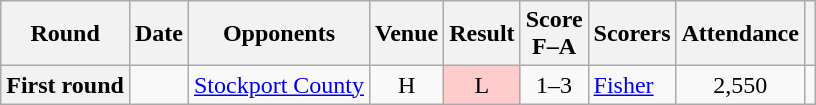<table class="wikitable plainrowheaders sortable" style="text-align:center">
<tr>
<th scope="col">Round</th>
<th scope="col">Date</th>
<th scope="col">Opponents</th>
<th scope="col">Venue</th>
<th scope="col">Result</th>
<th scope="col">Score<br>F–A</th>
<th scope="col" class="unsortable">Scorers</th>
<th scope="col">Attendance</th>
<th scope=col class=unsortable></th>
</tr>
<tr>
<th scope="row">First round</th>
<td align="left"></td>
<td align="left"><a href='#'>Stockport County</a></td>
<td>H</td>
<td style="background-color:#FFCCCC">L</td>
<td>1–3</td>
<td align="left"><a href='#'>Fisher</a></td>
<td>2,550</td>
<td></td>
</tr>
</table>
